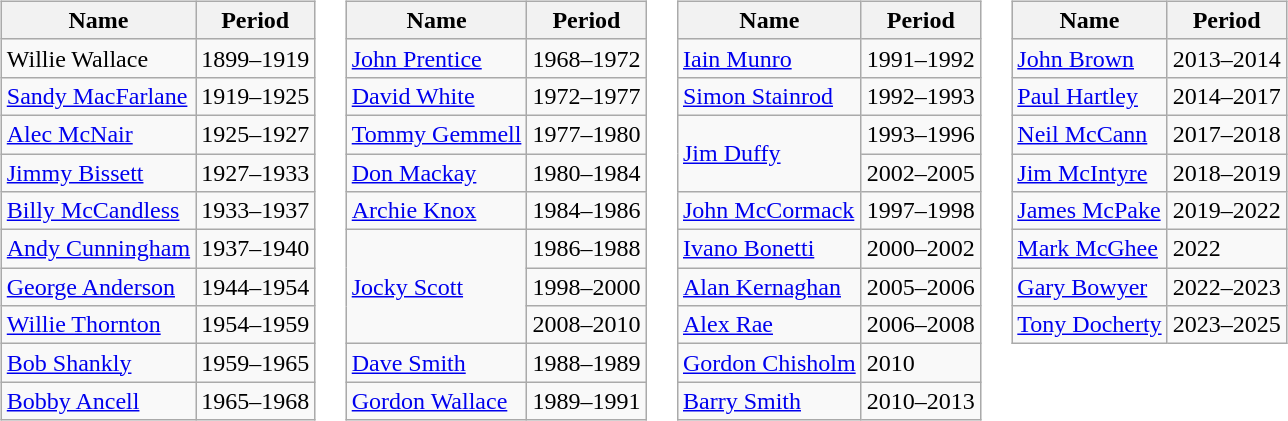<table>
<tr valign="top">
<td><br><table class="wikitable alternance">
<tr>
<th>Name</th>
<th>Period</th>
</tr>
<tr>
<td> Willie Wallace</td>
<td>1899–1919</td>
</tr>
<tr>
<td> <a href='#'>Sandy MacFarlane</a></td>
<td>1919–1925</td>
</tr>
<tr>
<td> <a href='#'>Alec McNair</a></td>
<td>1925–1927</td>
</tr>
<tr>
<td> <a href='#'>Jimmy Bissett</a></td>
<td>1927–1933</td>
</tr>
<tr>
<td> <a href='#'>Billy McCandless</a></td>
<td>1933–1937</td>
</tr>
<tr>
<td> <a href='#'>Andy Cunningham</a></td>
<td>1937–1940</td>
</tr>
<tr>
<td> <a href='#'>George Anderson</a></td>
<td>1944–1954</td>
</tr>
<tr>
<td> <a href='#'>Willie Thornton</a></td>
<td>1954–1959</td>
</tr>
<tr>
<td> <a href='#'>Bob Shankly</a></td>
<td>1959–1965</td>
</tr>
<tr>
<td> <a href='#'>Bobby Ancell</a></td>
<td>1965–1968</td>
</tr>
</table>
</td>
<td><br><table class="wikitable alternance">
<tr>
<th>Name</th>
<th>Period</th>
</tr>
<tr>
<td> <a href='#'>John Prentice</a></td>
<td>1968–1972</td>
</tr>
<tr>
<td> <a href='#'>David White</a></td>
<td>1972–1977</td>
</tr>
<tr>
<td> <a href='#'>Tommy Gemmell</a></td>
<td>1977–1980</td>
</tr>
<tr>
<td> <a href='#'>Don Mackay</a></td>
<td>1980–1984</td>
</tr>
<tr>
<td> <a href='#'>Archie Knox</a></td>
<td>1984–1986</td>
</tr>
<tr>
<td rowspan="3"> <a href='#'>Jocky Scott</a></td>
<td>1986–1988</td>
</tr>
<tr>
<td>1998–2000</td>
</tr>
<tr>
<td>2008–2010</td>
</tr>
<tr>
<td> <a href='#'>Dave Smith</a></td>
<td>1988–1989</td>
</tr>
<tr>
<td> <a href='#'>Gordon Wallace</a></td>
<td>1989–1991</td>
</tr>
</table>
</td>
<td><br><table class="wikitable alternance">
<tr>
<th>Name</th>
<th>Period</th>
</tr>
<tr>
<td> <a href='#'>Iain Munro</a></td>
<td>1991–1992</td>
</tr>
<tr>
<td> <a href='#'>Simon Stainrod</a></td>
<td>1992–1993</td>
</tr>
<tr>
<td rowspan="2"> <a href='#'>Jim Duffy</a></td>
<td>1993–1996</td>
</tr>
<tr>
<td>2002–2005</td>
</tr>
<tr>
<td> <a href='#'>John McCormack</a></td>
<td>1997–1998</td>
</tr>
<tr>
<td> <a href='#'>Ivano Bonetti</a></td>
<td>2000–2002</td>
</tr>
<tr>
<td> <a href='#'>Alan Kernaghan</a></td>
<td>2005–2006</td>
</tr>
<tr>
<td> <a href='#'>Alex Rae</a></td>
<td>2006–2008</td>
</tr>
<tr>
<td> <a href='#'>Gordon Chisholm</a></td>
<td>2010</td>
</tr>
<tr>
<td> <a href='#'>Barry Smith</a></td>
<td>2010–2013</td>
</tr>
</table>
</td>
<td><br><table class="wikitable alternance">
<tr>
<th>Name</th>
<th>Period</th>
</tr>
<tr>
<td> <a href='#'>John Brown</a></td>
<td>2013–2014</td>
</tr>
<tr>
<td> <a href='#'>Paul Hartley</a></td>
<td>2014–2017</td>
</tr>
<tr>
<td> <a href='#'>Neil McCann</a></td>
<td>2017–2018</td>
</tr>
<tr>
<td> <a href='#'>Jim McIntyre</a></td>
<td>2018–2019</td>
</tr>
<tr>
<td> <a href='#'>James McPake</a></td>
<td>2019–2022</td>
</tr>
<tr>
<td> <a href='#'>Mark McGhee</a></td>
<td>2022</td>
</tr>
<tr>
<td> <a href='#'>Gary Bowyer</a></td>
<td>2022–2023</td>
</tr>
<tr>
<td> <a href='#'>Tony Docherty</a></td>
<td>2023–2025</td>
</tr>
</table>
</td>
</tr>
</table>
